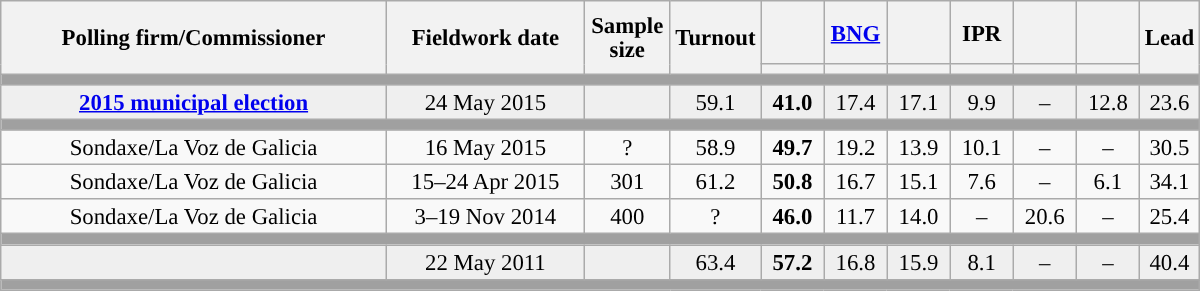<table class="wikitable collapsible collapsed" style="text-align:center; font-size:95%; line-height:16px;">
<tr style="height:42px;">
<th style="width:250px;" rowspan="2">Polling firm/Commissioner</th>
<th style="width:125px;" rowspan="2">Fieldwork date</th>
<th style="width:50px;" rowspan="2">Sample size</th>
<th style="width:45px;" rowspan="2">Turnout</th>
<th style="width:35px;"></th>
<th style="width:35px;"><a href='#'>BNG</a></th>
<th style="width:35px;"></th>
<th style="width:35px;">IPR</th>
<th style="width:35px;"></th>
<th style="width:35px;"></th>
<th style="width:30px;" rowspan="2">Lead</th>
</tr>
<tr>
<th style="color:inherit;background:"></th>
<th style="color:inherit;background:"></th>
<th style="color:inherit;background:"></th>
<th style="color:inherit;background:"></th>
<th style="color:inherit;background:"></th>
<th style="color:inherit;background:"></th>
</tr>
<tr>
<td colspan="11" style="background:#A0A0A0"></td>
</tr>
<tr style="background:#EFEFEF;">
<td><strong><a href='#'>2015 municipal election</a></strong></td>
<td>24 May 2015</td>
<td></td>
<td>59.1</td>
<td><strong>41.0</strong><br></td>
<td>17.4<br></td>
<td>17.1<br></td>
<td>9.9<br></td>
<td>–</td>
<td>12.8<br></td>
<td style="background:">23.6</td>
</tr>
<tr>
<td colspan="11" style="background:#A0A0A0"></td>
</tr>
<tr>
<td>Sondaxe/La Voz de Galicia</td>
<td>16 May 2015</td>
<td>?</td>
<td>58.9</td>
<td><strong>49.7</strong><br></td>
<td>19.2<br></td>
<td>13.9<br></td>
<td>10.1<br></td>
<td>–</td>
<td>–</td>
<td style="background:">30.5</td>
</tr>
<tr>
<td>Sondaxe/La Voz de Galicia</td>
<td>15–24 Apr 2015</td>
<td>301</td>
<td>61.2</td>
<td><strong>50.8</strong><br></td>
<td>16.7<br></td>
<td>15.1<br></td>
<td>7.6<br></td>
<td>–</td>
<td>6.1<br></td>
<td style="background:">34.1</td>
</tr>
<tr>
<td>Sondaxe/La Voz de Galicia</td>
<td>3–19 Nov 2014</td>
<td>400</td>
<td>?</td>
<td><strong>46.0</strong><br></td>
<td>11.7<br></td>
<td>14.0<br></td>
<td>–</td>
<td>20.6<br></td>
<td>–</td>
<td style="background:">25.4</td>
</tr>
<tr>
<td colspan="11" style="background:#A0A0A0"></td>
</tr>
<tr style="background:#EFEFEF;">
<td><strong></strong></td>
<td>22 May 2011</td>
<td></td>
<td>63.4</td>
<td><strong>57.2</strong><br></td>
<td>16.8<br></td>
<td>15.9<br></td>
<td>8.1<br></td>
<td>–</td>
<td>–</td>
<td style="background:">40.4</td>
</tr>
<tr>
<td colspan="11" style="background:#A0A0A0"></td>
</tr>
</table>
